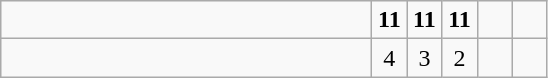<table class="wikitable">
<tr>
<td style="width:15em"></td>
<td align=center style="width:1em"><strong>11</strong></td>
<td align=center style="width:1em"><strong>11</strong></td>
<td align=center style="width:1em"><strong>11</strong></td>
<td align=center style="width:1em"></td>
<td align=center style="width:1em"></td>
</tr>
<tr>
<td style="width:15em"></td>
<td align=center style="width:1em">4</td>
<td align=center style="width:1em">3</td>
<td align=center style="width:1em">2</td>
<td align=center style="width:1em"></td>
<td align=center style="width:1em"></td>
</tr>
</table>
